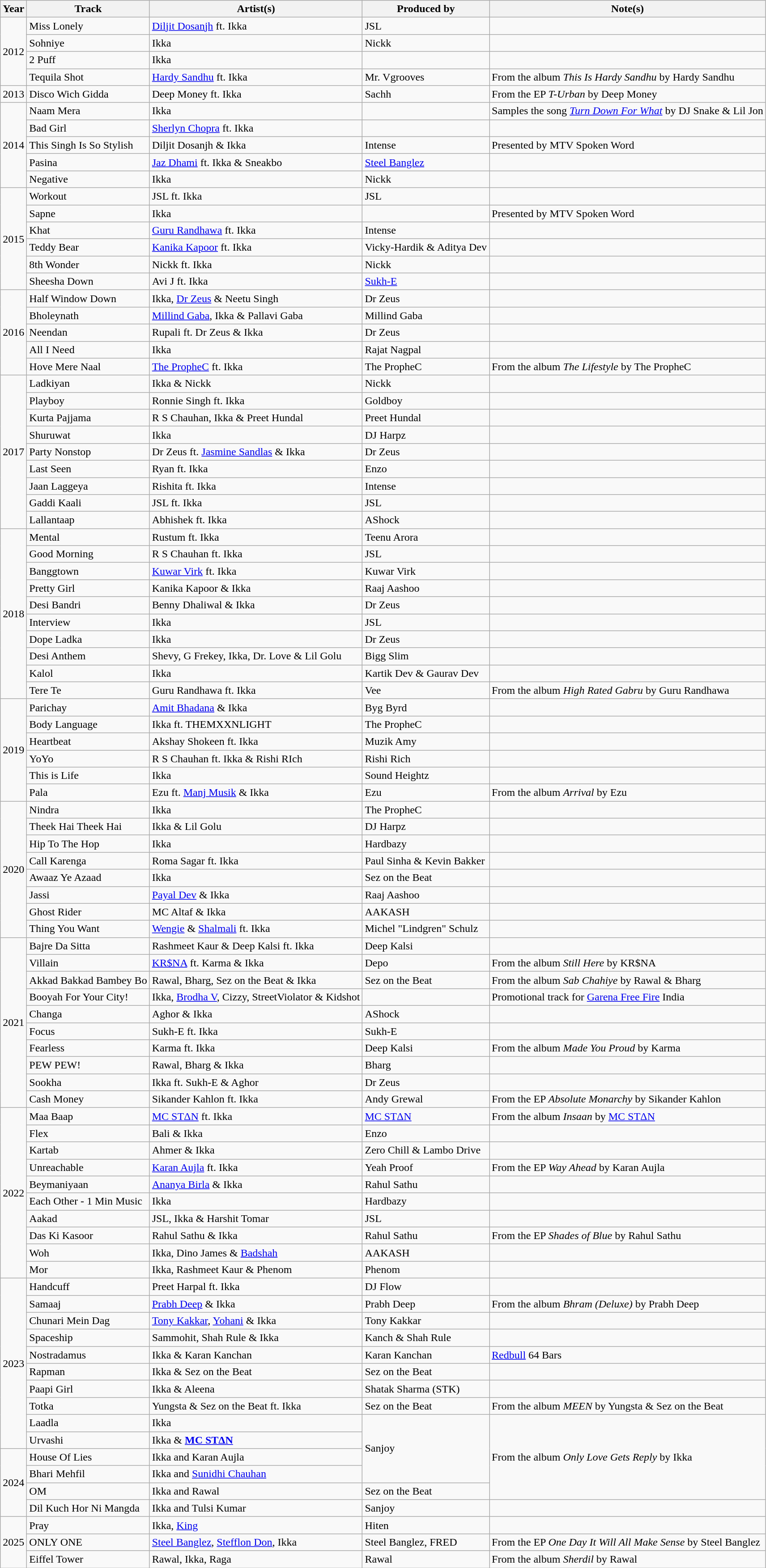<table class="wikitable">
<tr>
<th>Year</th>
<th>Track</th>
<th>Artist(s)</th>
<th>Produced by</th>
<th>Note(s)</th>
</tr>
<tr>
<td rowspan="4">2012</td>
<td>Miss Lonely</td>
<td><a href='#'>Diljit Dosanjh</a> ft. Ikka</td>
<td>JSL</td>
<td></td>
</tr>
<tr>
<td>Sohniye</td>
<td>Ikka</td>
<td>Nickk</td>
<td></td>
</tr>
<tr>
<td>2 Puff</td>
<td>Ikka</td>
<td></td>
<td></td>
</tr>
<tr>
<td>Tequila Shot</td>
<td><a href='#'>Hardy Sandhu</a> ft. Ikka</td>
<td>Mr. Vgrooves</td>
<td>From the album <em>This Is Hardy Sandhu</em> by Hardy Sandhu</td>
</tr>
<tr>
<td>2013</td>
<td>Disco Wich Gidda</td>
<td>Deep Money ft. Ikka</td>
<td>Sachh</td>
<td>From the EP <em>T-Urban</em> by Deep Money</td>
</tr>
<tr>
<td rowspan="5">2014</td>
<td>Naam Mera</td>
<td>Ikka</td>
<td></td>
<td>Samples the song <em><a href='#'>Turn Down For What</a></em> by DJ Snake & Lil Jon</td>
</tr>
<tr>
<td>Bad Girl</td>
<td><a href='#'>Sherlyn Chopra</a> ft. Ikka</td>
<td></td>
<td></td>
</tr>
<tr>
<td>This Singh Is So Stylish</td>
<td>Diljit Dosanjh & Ikka</td>
<td>Intense</td>
<td>Presented by MTV Spoken Word</td>
</tr>
<tr>
<td>Pasina</td>
<td><a href='#'>Jaz Dhami</a> ft. Ikka & Sneakbo</td>
<td><a href='#'>Steel Banglez</a></td>
<td></td>
</tr>
<tr>
<td>Negative</td>
<td>Ikka</td>
<td>Nickk</td>
<td></td>
</tr>
<tr>
<td rowspan="6">2015</td>
<td>Workout</td>
<td>JSL ft. Ikka</td>
<td>JSL</td>
<td></td>
</tr>
<tr>
<td>Sapne</td>
<td>Ikka</td>
<td></td>
<td>Presented by MTV Spoken Word</td>
</tr>
<tr>
<td>Khat</td>
<td><a href='#'>Guru Randhawa</a> ft. Ikka</td>
<td>Intense</td>
<td></td>
</tr>
<tr>
<td>Teddy Bear</td>
<td><a href='#'>Kanika Kapoor</a> ft. Ikka</td>
<td>Vicky-Hardik & Aditya Dev</td>
<td></td>
</tr>
<tr>
<td>8th Wonder</td>
<td>Nickk ft. Ikka</td>
<td>Nickk</td>
<td></td>
</tr>
<tr>
<td>Sheesha Down</td>
<td>Avi J ft. Ikka</td>
<td><a href='#'>Sukh-E</a></td>
<td></td>
</tr>
<tr>
<td rowspan="5">2016</td>
<td>Half Window Down</td>
<td>Ikka, <a href='#'>Dr Zeus</a> & Neetu Singh</td>
<td>Dr Zeus</td>
<td></td>
</tr>
<tr>
<td>Bholeynath</td>
<td><a href='#'>Millind Gaba</a>, Ikka & Pallavi Gaba</td>
<td>Millind Gaba</td>
<td></td>
</tr>
<tr>
<td>Neendan</td>
<td>Rupali ft. Dr Zeus & Ikka</td>
<td>Dr Zeus</td>
<td></td>
</tr>
<tr>
<td>All I Need</td>
<td>Ikka</td>
<td>Rajat Nagpal</td>
<td></td>
</tr>
<tr>
<td>Hove Mere Naal</td>
<td><a href='#'>The PropheC</a> ft. Ikka</td>
<td>The PropheC</td>
<td>From the album <em>The Lifestyle</em> by The PropheC</td>
</tr>
<tr>
<td rowspan="9">2017</td>
<td>Ladkiyan</td>
<td>Ikka & Nickk</td>
<td>Nickk</td>
<td></td>
</tr>
<tr>
<td>Playboy</td>
<td>Ronnie Singh ft. Ikka</td>
<td>Goldboy</td>
<td></td>
</tr>
<tr>
<td>Kurta Pajjama</td>
<td>R S Chauhan, Ikka & Preet Hundal</td>
<td>Preet Hundal</td>
<td></td>
</tr>
<tr>
<td>Shuruwat</td>
<td>Ikka</td>
<td>DJ Harpz</td>
<td></td>
</tr>
<tr>
<td>Party Nonstop</td>
<td>Dr Zeus ft. <a href='#'>Jasmine Sandlas</a> & Ikka</td>
<td>Dr Zeus</td>
<td></td>
</tr>
<tr>
<td>Last Seen</td>
<td>Ryan ft. Ikka</td>
<td>Enzo</td>
<td></td>
</tr>
<tr>
<td>Jaan Laggeya</td>
<td>Rishita ft. Ikka</td>
<td>Intense</td>
<td></td>
</tr>
<tr>
<td>Gaddi Kaali</td>
<td>JSL ft. Ikka</td>
<td>JSL</td>
<td></td>
</tr>
<tr>
<td>Lallantaap</td>
<td>Abhishek ft. Ikka</td>
<td>AShock</td>
<td></td>
</tr>
<tr>
<td rowspan="10">2018</td>
<td>Mental</td>
<td>Rustum ft. Ikka</td>
<td>Teenu Arora</td>
<td></td>
</tr>
<tr>
<td>Good Morning</td>
<td>R S Chauhan ft. Ikka</td>
<td>JSL</td>
<td></td>
</tr>
<tr>
<td>Banggtown</td>
<td><a href='#'>Kuwar Virk</a> ft. Ikka</td>
<td>Kuwar Virk</td>
<td></td>
</tr>
<tr>
<td>Pretty Girl</td>
<td>Kanika Kapoor & Ikka</td>
<td>Raaj Aashoo</td>
<td></td>
</tr>
<tr>
<td>Desi Bandri</td>
<td>Benny Dhaliwal & Ikka</td>
<td>Dr Zeus</td>
<td></td>
</tr>
<tr>
<td>Interview</td>
<td>Ikka</td>
<td>JSL</td>
<td></td>
</tr>
<tr>
<td>Dope Ladka</td>
<td>Ikka</td>
<td>Dr Zeus</td>
<td></td>
</tr>
<tr>
<td>Desi Anthem</td>
<td>Shevy, G Frekey, Ikka, Dr. Love & Lil Golu</td>
<td>Bigg Slim</td>
<td></td>
</tr>
<tr>
<td>Kalol</td>
<td>Ikka</td>
<td>Kartik Dev & Gaurav Dev</td>
<td></td>
</tr>
<tr>
<td>Tere Te</td>
<td>Guru Randhawa ft. Ikka</td>
<td>Vee</td>
<td>From the album <em>High Rated Gabru</em> by Guru Randhawa</td>
</tr>
<tr>
<td rowspan="6">2019</td>
<td>Parichay</td>
<td><a href='#'>Amit Bhadana</a> & Ikka</td>
<td>Byg Byrd</td>
<td></td>
</tr>
<tr>
<td>Body Language</td>
<td>Ikka ft. THEMXXNLIGHT</td>
<td>The PropheC</td>
<td></td>
</tr>
<tr>
<td>Heartbeat</td>
<td>Akshay Shokeen ft. Ikka</td>
<td>Muzik Amy</td>
<td></td>
</tr>
<tr>
<td>YoYo</td>
<td>R S Chauhan ft. Ikka & Rishi RIch</td>
<td>Rishi Rich</td>
<td></td>
</tr>
<tr>
<td>This is Life</td>
<td>Ikka</td>
<td>Sound Heightz</td>
<td></td>
</tr>
<tr>
<td>Pala</td>
<td>Ezu ft. <a href='#'>Manj Musik</a> & Ikka</td>
<td>Ezu</td>
<td>From the album <em>Arrival</em> by Ezu</td>
</tr>
<tr>
<td rowspan="8">2020</td>
<td>Nindra</td>
<td>Ikka</td>
<td>The PropheC</td>
<td></td>
</tr>
<tr>
<td>Theek Hai Theek Hai</td>
<td>Ikka & Lil Golu</td>
<td>DJ Harpz</td>
<td></td>
</tr>
<tr>
<td>Hip To The Hop</td>
<td>Ikka</td>
<td>Hardbazy</td>
<td></td>
</tr>
<tr>
<td>Call Karenga</td>
<td>Roma Sagar ft. Ikka</td>
<td>Paul Sinha & Kevin Bakker</td>
<td></td>
</tr>
<tr>
<td>Awaaz Ye Azaad</td>
<td>Ikka</td>
<td>Sez on the Beat</td>
<td></td>
</tr>
<tr>
<td>Jassi</td>
<td><a href='#'>Payal Dev</a> & Ikka</td>
<td>Raaj Aashoo</td>
<td></td>
</tr>
<tr>
<td>Ghost Rider</td>
<td>MC Altaf & Ikka</td>
<td>AAKASH</td>
<td></td>
</tr>
<tr>
<td>Thing You Want</td>
<td><a href='#'>Wengie</a> & <a href='#'>Shalmali</a> ft. Ikka</td>
<td>Michel "Lindgren" Schulz</td>
<td></td>
</tr>
<tr>
<td rowspan="10">2021</td>
<td>Bajre Da Sitta</td>
<td>Rashmeet Kaur & Deep Kalsi ft. Ikka</td>
<td>Deep Kalsi</td>
<td></td>
</tr>
<tr>
<td>Villain</td>
<td><a href='#'>KR$NA</a> ft. Karma & Ikka</td>
<td>Depo</td>
<td>From the album <em>Still Here</em> by KR$NA</td>
</tr>
<tr>
<td>Akkad Bakkad Bambey Bo</td>
<td>Rawal, Bharg, Sez on the Beat & Ikka</td>
<td>Sez on the Beat</td>
<td>From the album <em>Sab Chahiye</em> by Rawal & Bharg</td>
</tr>
<tr>
<td>Booyah For Your City!</td>
<td>Ikka, <a href='#'>Brodha V</a>, Cizzy, StreetViolator & Kidshot</td>
<td></td>
<td>Promotional track for <a href='#'>Garena Free Fire</a> India</td>
</tr>
<tr>
<td>Changa</td>
<td>Aghor & Ikka</td>
<td>AShock</td>
<td></td>
</tr>
<tr>
<td>Focus</td>
<td>Sukh-E ft. Ikka</td>
<td>Sukh-E</td>
<td></td>
</tr>
<tr>
<td>Fearless</td>
<td>Karma ft. Ikka</td>
<td>Deep Kalsi</td>
<td>From the album <em>Made You Proud</em> by Karma</td>
</tr>
<tr>
<td>PEW PEW!</td>
<td>Rawal, Bharg & Ikka</td>
<td>Bharg</td>
<td></td>
</tr>
<tr>
<td>Sookha</td>
<td>Ikka ft. Sukh-E & Aghor</td>
<td>Dr Zeus</td>
<td></td>
</tr>
<tr>
<td>Cash Money</td>
<td>Sikander Kahlon ft. Ikka</td>
<td>Andy Grewal</td>
<td>From the EP <em>Absolute Monarchy</em> by Sikander Kahlon</td>
</tr>
<tr>
<td rowspan="10">2022</td>
<td>Maa Baap</td>
<td><a href='#'>MC STΔN</a> ft. Ikka</td>
<td><a href='#'>MC STΔN</a></td>
<td>From the album <em>Insaan</em> by <a href='#'>MC STΔN</a></td>
</tr>
<tr>
<td>Flex</td>
<td>Bali & Ikka</td>
<td>Enzo</td>
<td></td>
</tr>
<tr>
<td>Kartab</td>
<td>Ahmer & Ikka</td>
<td>Zero Chill & Lambo Drive</td>
<td></td>
</tr>
<tr>
<td>Unreachable</td>
<td><a href='#'>Karan Aujla</a> ft. Ikka</td>
<td>Yeah Proof</td>
<td>From the EP <em>Way Ahead</em> by Karan Aujla</td>
</tr>
<tr>
<td>Beymaniyaan</td>
<td><a href='#'>Ananya Birla</a> & Ikka</td>
<td>Rahul Sathu</td>
<td></td>
</tr>
<tr>
<td>Each Other - 1 Min Music</td>
<td>Ikka</td>
<td>Hardbazy</td>
<td></td>
</tr>
<tr>
<td>Aakad</td>
<td>JSL, Ikka & Harshit Tomar</td>
<td>JSL</td>
<td></td>
</tr>
<tr>
<td>Das Ki Kasoor</td>
<td>Rahul Sathu & Ikka</td>
<td>Rahul Sathu</td>
<td>From the EP <em>Shades of Blue</em> by Rahul Sathu</td>
</tr>
<tr>
<td>Woh</td>
<td>Ikka, Dino James & <a href='#'>Badshah</a></td>
<td>AAKASH</td>
<td></td>
</tr>
<tr>
<td>Mor</td>
<td>Ikka, Rashmeet Kaur & Phenom</td>
<td>Phenom</td>
<td></td>
</tr>
<tr>
<td rowspan="10">2023</td>
<td>Handcuff</td>
<td>Preet Harpal ft. Ikka</td>
<td>DJ Flow</td>
<td></td>
</tr>
<tr>
<td>Samaaj</td>
<td><a href='#'>Prabh Deep</a> & Ikka</td>
<td>Prabh Deep</td>
<td>From the album <em>Bhram (Deluxe)</em> by Prabh Deep</td>
</tr>
<tr>
<td>Chunari Mein Dag</td>
<td><a href='#'>Tony Kakkar</a>, <a href='#'>Yohani</a> & Ikka</td>
<td>Tony Kakkar</td>
<td></td>
</tr>
<tr>
<td>Spaceship</td>
<td>Sammohit, Shah Rule & Ikka</td>
<td>Kanch & Shah Rule</td>
<td></td>
</tr>
<tr>
<td>Nostradamus</td>
<td>Ikka & Karan Kanchan</td>
<td>Karan Kanchan</td>
<td><a href='#'>Redbull</a> 64 Bars</td>
</tr>
<tr>
<td>Rapman</td>
<td>Ikka & Sez on the Beat</td>
<td>Sez on the Beat</td>
<td></td>
</tr>
<tr>
<td>Paapi Girl</td>
<td>Ikka & Aleena</td>
<td>Shatak Sharma (STK)</td>
<td></td>
</tr>
<tr>
<td>Totka</td>
<td>Yungsta & Sez on the Beat ft. Ikka</td>
<td>Sez on the Beat</td>
<td>From the album <em>MEEN</em> by Yungsta & Sez on the Beat</td>
</tr>
<tr>
<td>Laadla</td>
<td>Ikka</td>
<td rowspan="4">Sanjoy</td>
<td rowspan="5">From the album <em>Only Love Gets Reply</em> by Ikka</td>
</tr>
<tr>
<td>Urvashi</td>
<td>Ikka & <strong><a href='#'>MC STΔN</a></strong></td>
</tr>
<tr>
<td rowspan="4">2024</td>
<td>House Of Lies</td>
<td>Ikka and Karan Aujla</td>
</tr>
<tr>
<td>Bhari Mehfil</td>
<td>Ikka and <a href='#'>Sunidhi Chauhan</a></td>
</tr>
<tr>
<td>OM</td>
<td>Ikka and Rawal</td>
<td>Sez on the Beat</td>
</tr>
<tr>
<td>Dil Kuch Hor Ni Mangda</td>
<td>Ikka and Tulsi Kumar</td>
<td>Sanjoy</td>
<td></td>
</tr>
<tr>
<td rowspan="3">2025</td>
<td>Pray</td>
<td>Ikka, <a href='#'>King</a></td>
<td>Hiten</td>
<td></td>
</tr>
<tr>
<td>ONLY ONE</td>
<td><a href='#'>Steel Banglez</a>, <a href='#'>Stefflon Don</a>, Ikka</td>
<td>Steel Banglez, FRED</td>
<td>From the EP <em>One Day It Will All Make Sense</em> by Steel Banglez</td>
</tr>
<tr>
<td>Eiffel Tower</td>
<td>Rawal, Ikka, Raga</td>
<td>Rawal</td>
<td>From the album <em>Sherdil</em> by Rawal</td>
</tr>
</table>
